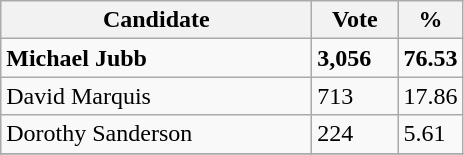<table class="wikitable">
<tr>
<th bgcolor="#DDDDFF" width="200px">Candidate</th>
<th bgcolor="#DDDDFF" width="50px">Vote</th>
<th bgcolor="#DDDDFF" width="30px">%</th>
</tr>
<tr>
<td><strong>Michael Jubb</strong></td>
<td><strong>3,056</strong></td>
<td><strong>76.53</strong></td>
</tr>
<tr>
<td>David Marquis</td>
<td>713</td>
<td>17.86</td>
</tr>
<tr>
<td>Dorothy Sanderson</td>
<td>224</td>
<td>5.61</td>
</tr>
<tr>
</tr>
</table>
